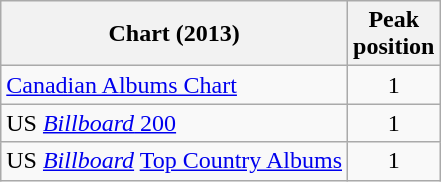<table class="wikitable sortable">
<tr>
<th>Chart (2013)</th>
<th>Peak<br>position</th>
</tr>
<tr>
<td><a href='#'>Canadian Albums Chart</a></td>
<td align="center">1</td>
</tr>
<tr>
<td>US <a href='#'><em>Billboard</em> 200</a></td>
<td align="center">1</td>
</tr>
<tr>
<td>US <em><a href='#'>Billboard</a></em> <a href='#'>Top Country Albums</a></td>
<td align="center">1</td>
</tr>
</table>
